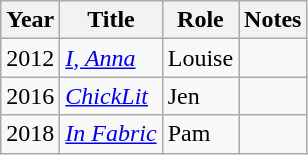<table class="wikitable">
<tr>
<th>Year</th>
<th>Title</th>
<th>Role</th>
<th>Notes</th>
</tr>
<tr>
<td>2012</td>
<td><em><a href='#'>I, Anna</a></em></td>
<td>Louise</td>
<td></td>
</tr>
<tr>
<td>2016</td>
<td><em><a href='#'>ChickLit</a></em></td>
<td>Jen</td>
<td></td>
</tr>
<tr>
<td>2018</td>
<td><em><a href='#'>In Fabric</a></em></td>
<td>Pam</td>
<td></td>
</tr>
</table>
